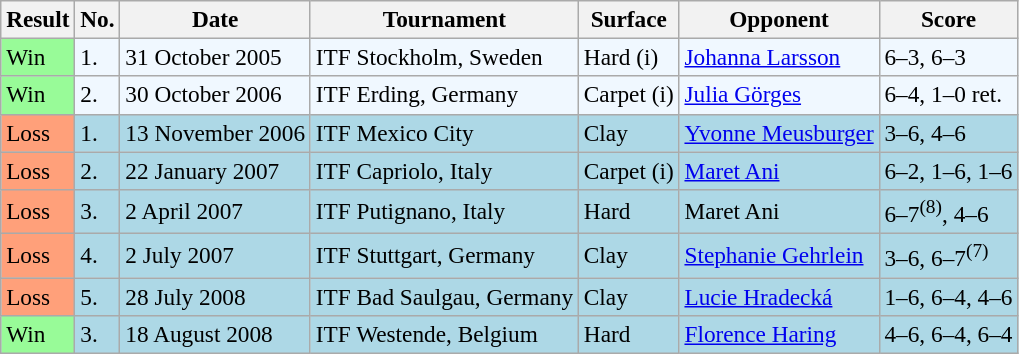<table class="sortable wikitable" style=font-size:97%>
<tr>
<th>Result</th>
<th>No.</th>
<th>Date</th>
<th>Tournament</th>
<th>Surface</th>
<th>Opponent</th>
<th class="unsortable">Score</th>
</tr>
<tr style="background:#f0f8ff;">
<td style="background:#98fb98;">Win</td>
<td>1.</td>
<td>31 October 2005</td>
<td>ITF Stockholm, Sweden</td>
<td>Hard (i)</td>
<td> <a href='#'>Johanna Larsson</a></td>
<td>6–3, 6–3</td>
</tr>
<tr style="background:#f0f8ff;">
<td style="background:#98fb98;">Win</td>
<td>2.</td>
<td>30 October 2006</td>
<td>ITF Erding, Germany</td>
<td>Carpet (i)</td>
<td> <a href='#'>Julia Görges</a></td>
<td>6–4, 1–0 ret.</td>
</tr>
<tr style="background:lightblue;">
<td style="background:#ffa07a;">Loss</td>
<td>1.</td>
<td>13 November 2006</td>
<td>ITF Mexico City</td>
<td>Clay</td>
<td> <a href='#'>Yvonne Meusburger</a></td>
<td>3–6, 4–6</td>
</tr>
<tr style="background:lightblue;">
<td style="background:#ffa07a;">Loss</td>
<td>2.</td>
<td>22 January 2007</td>
<td>ITF Capriolo, Italy</td>
<td>Carpet (i)</td>
<td> <a href='#'>Maret Ani</a></td>
<td>6–2, 1–6, 1–6</td>
</tr>
<tr style="background:lightblue;">
<td style="background:#ffa07a;">Loss</td>
<td>3.</td>
<td>2 April 2007</td>
<td>ITF Putignano, Italy</td>
<td>Hard</td>
<td> Maret Ani</td>
<td>6–7<sup>(8)</sup>, 4–6</td>
</tr>
<tr style="background:lightblue;">
<td style="background:#ffa07a;">Loss</td>
<td>4.</td>
<td>2 July 2007</td>
<td>ITF Stuttgart, Germany</td>
<td>Clay</td>
<td> <a href='#'>Stephanie Gehrlein</a></td>
<td>3–6, 6–7<sup>(7)</sup></td>
</tr>
<tr style="background:lightblue;">
<td style="background:#ffa07a;">Loss</td>
<td>5.</td>
<td>28 July 2008</td>
<td>ITF Bad Saulgau, Germany</td>
<td>Clay</td>
<td> <a href='#'>Lucie Hradecká</a></td>
<td>1–6, 6–4, 4–6</td>
</tr>
<tr style="background:lightblue;">
<td style="background:#98fb98;">Win</td>
<td>3.</td>
<td>18 August 2008</td>
<td>ITF Westende, Belgium</td>
<td>Hard</td>
<td> <a href='#'>Florence Haring</a></td>
<td>4–6, 6–4, 6–4</td>
</tr>
</table>
